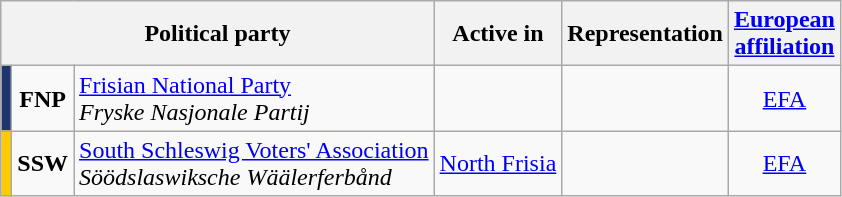<table class="wikitable">
<tr>
<th colspan="3">Political party</th>
<th>Active in</th>
<th>Representation</th>
<th><a href='#'>European <br> affiliation</a></th>
</tr>
<tr>
<th style="background-color:#1F356E;"></th>
<td style="text-align:center;"><strong>FNP</strong></td>
<td><a href='#'>Frisian National Party</a> <br> <em>Fryske Nasjonale Partij</em></td>
<td></td>
<td></td>
<td style="text-align:center;"><a href='#'>EFA</a></td>
</tr>
<tr>
<th style="background-color:#FDCC00;"></th>
<td style="text-align:center;"><strong>SSW</strong></td>
<td><a href='#'>South Schleswig Voters' Association</a> <br> <em>Söödslaswiksche Wäälerferbånd</em></td>
<td> <a href='#'>North Frisia</a></td>
<td></td>
<td style="text-align:center;"><a href='#'>EFA</a></td>
</tr>
</table>
